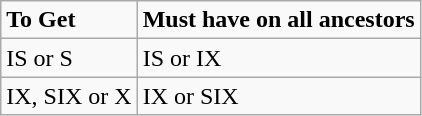<table class="wikitable">
<tr>
<td><strong>To Get</strong></td>
<td><strong>Must have on all ancestors</strong></td>
</tr>
<tr>
<td>IS or S</td>
<td>IS or IX</td>
</tr>
<tr>
<td>IX, SIX or X</td>
<td>IX or SIX</td>
</tr>
</table>
